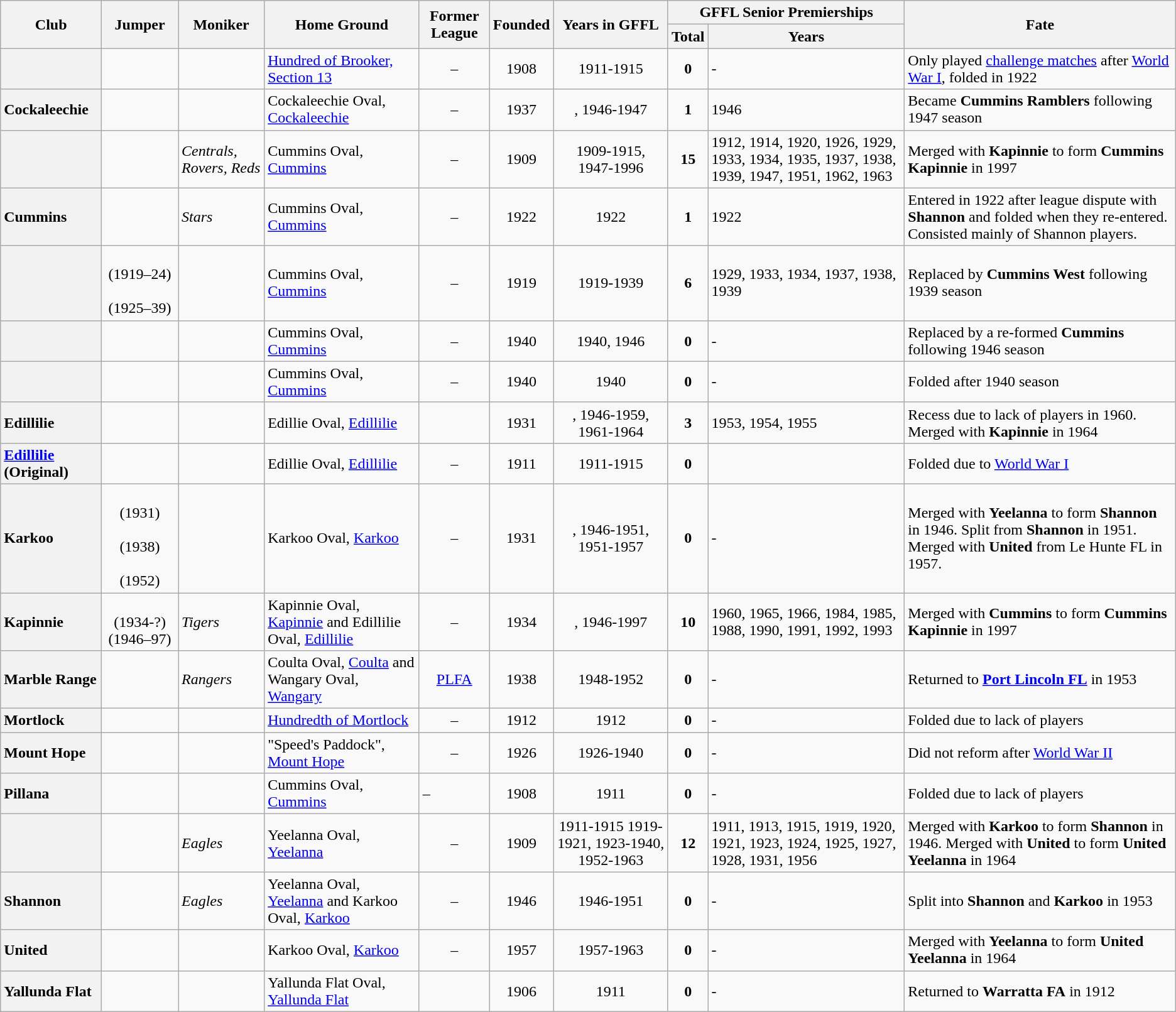<table class="wikitable sortable">
<tr>
<th rowspan="2">Club</th>
<th rowspan="2">Jumper</th>
<th rowspan="2">Moniker</th>
<th rowspan="2">Home Ground</th>
<th rowspan="2">Former League</th>
<th rowspan="2">Founded</th>
<th rowspan="2">Years in GFFL</th>
<th colspan="2">GFFL Senior Premierships</th>
<th rowspan="2">Fate</th>
</tr>
<tr>
<th>Total</th>
<th>Years</th>
</tr>
<tr>
<th style="text-align:left"></th>
<td align="center"></td>
<td></td>
<td><a href='#'>Hundred of Brooker, Section 13</a></td>
<td align="center">–</td>
<td align="center">1908</td>
<td align="center">1911-1915</td>
<td align="center"><strong>0</strong></td>
<td>-</td>
<td>Only played <a href='#'>challenge matches</a> after <a href='#'>World War I</a>, folded in 1922</td>
</tr>
<tr>
<th style="text-align:left">Cockaleechie</th>
<td align="center"></td>
<td></td>
<td>Cockaleechie Oval, <a href='#'>Cockaleechie</a></td>
<td align="center">–</td>
<td align="center">1937</td>
<td align="center">, 1946-1947</td>
<td align="center"><strong>1</strong></td>
<td>1946</td>
<td>Became <strong>Cummins Ramblers</strong> following 1947 season</td>
</tr>
<tr>
<th style="text-align:left"></th>
<td></td>
<td><em>Centrals,</em> <em>Rovers,</em> <em>Reds</em></td>
<td>Cummins Oval, <a href='#'>Cummins</a></td>
<td align="center">–</td>
<td align="center">1909</td>
<td align="center">1909-1915, 1947-1996</td>
<td align="center"><strong>15</strong></td>
<td>1912, 1914, 1920, 1926, 1929, 1933, 1934, 1935, 1937, 1938, 1939, 1947, 1951, 1962, 1963</td>
<td>Merged with <strong>Kapinnie</strong> to form <strong>Cummins</strong> <strong>Kapinnie</strong> in 1997</td>
</tr>
<tr>
<th style="text-align:left">Cummins</th>
<td></td>
<td><em>Stars</em></td>
<td>Cummins Oval, <a href='#'>Cummins</a></td>
<td align="center">–</td>
<td align="center">1922</td>
<td align="center">1922</td>
<td align="center"><strong>1</strong></td>
<td>1922</td>
<td>Entered in 1922 after league dispute with <strong>Shannon</strong> and folded when they re-entered. Consisted mainly of Shannon players.</td>
</tr>
<tr>
<th style="text-align:left"></th>
<td align="center"><br>(1919–24)<br><br>(1925–39)</td>
<td></td>
<td>Cummins Oval, <a href='#'>Cummins</a></td>
<td align="center">–</td>
<td align="center">1919</td>
<td align="center">1919-1939</td>
<td align="center"><strong>6</strong></td>
<td>1929, 1933, 1934, 1937, 1938, 1939</td>
<td>Replaced by <strong>Cummins West</strong> following 1939 season</td>
</tr>
<tr>
<th style="text-align:left"></th>
<td align="center"></td>
<td></td>
<td>Cummins Oval, <a href='#'>Cummins</a></td>
<td align="center">–</td>
<td align="center">1940</td>
<td align="center">1940, 1946</td>
<td align="center"><strong>0</strong></td>
<td>-</td>
<td>Replaced by a re-formed <strong>Cummins</strong> following 1946 season</td>
</tr>
<tr>
<th style="text-align:left"></th>
<td align="center"></td>
<td></td>
<td>Cummins Oval, <a href='#'>Cummins</a></td>
<td align="center">–</td>
<td align="center">1940</td>
<td align="center">1940</td>
<td align="center"><strong>0</strong></td>
<td>-</td>
<td>Folded after 1940 season</td>
</tr>
<tr>
<th style="text-align:left">Edillilie</th>
<td align="center"></td>
<td></td>
<td>Edillie Oval, <a href='#'>Edillilie</a></td>
<td align="center"></td>
<td align="center">1931</td>
<td align="center">, 1946-1959, 1961-1964</td>
<td align="center"><strong>3</strong></td>
<td>1953, 1954, 1955</td>
<td>Recess due to lack of players in 1960. Merged with <strong>Kapinnie</strong> in 1964</td>
</tr>
<tr>
<th style="text-align:left"><a href='#'>Edillilie</a> (Original)</th>
<td></td>
<td></td>
<td>Edillie Oval, <a href='#'>Edillilie</a></td>
<td align="center">–</td>
<td align="center">1911</td>
<td align="center">1911-1915</td>
<td align="center"><strong>0</strong></td>
<td></td>
<td>Folded due to <a href='#'>World War I</a></td>
</tr>
<tr>
<th style="text-align:left">Karkoo</th>
<td align="center"><br>(1931)<br><br>(1938)<br><br>(1952)</td>
<td></td>
<td>Karkoo Oval, <a href='#'>Karkoo</a></td>
<td align="center">–</td>
<td align="center">1931</td>
<td align="center">, 1946-1951, 1951-1957</td>
<td align="center"><strong>0</strong></td>
<td>-</td>
<td>Merged with <strong>Yeelanna</strong> to form <strong>Shannon</strong> in 1946. Split from <strong>Shannon</strong> in 1951. Merged with <strong>United</strong> from Le Hunte FL in 1957.</td>
</tr>
<tr>
<th style="text-align:left">Kapinnie</th>
<td align="center"><br>(1934-?)(1946–97)</td>
<td><em>Tigers</em></td>
<td>Kapinnie Oval, <a href='#'>Kapinnie</a> and Edillilie Oval, <a href='#'>Edillilie</a></td>
<td align="center">–</td>
<td align="center">1934</td>
<td align="center">, 1946-1997</td>
<td align="center"><strong>10</strong></td>
<td>1960, 1965, 1966, 1984, 1985, 1988, 1990, 1991, 1992, 1993</td>
<td>Merged with <strong>Cummins</strong> to form <strong>Cummins Kapinnie</strong> in 1997</td>
</tr>
<tr>
<th style="text-align:left">Marble Range</th>
<td align="center"></td>
<td><em>Rangers</em></td>
<td>Coulta Oval, <a href='#'>Coulta</a> and Wangary Oval, <a href='#'>Wangary</a></td>
<td align="center"><a href='#'>PLFA</a></td>
<td align="center">1938</td>
<td align="center">1948-1952</td>
<td align="center"><strong>0</strong></td>
<td>-</td>
<td>Returned to <a href='#'><strong>Port Lincoln FL</strong></a> in 1953</td>
</tr>
<tr>
<th style="text-align:left">Mortlock</th>
<td></td>
<td></td>
<td><a href='#'>Hundredth of Mortlock</a></td>
<td align="center">–</td>
<td align="center">1912</td>
<td align="center">1912</td>
<td align="center"><strong>0</strong></td>
<td>-</td>
<td>Folded due to lack of players</td>
</tr>
<tr>
<th style="text-align:left">Mount Hope</th>
<td align="center"></td>
<td></td>
<td>"Speed's Paddock", <a href='#'>Mount Hope</a></td>
<td align="center">–</td>
<td align="center">1926</td>
<td align="center">1926-1940</td>
<td align="center"><strong>0</strong></td>
<td>-</td>
<td>Did not reform after <a href='#'>World War II</a></td>
</tr>
<tr>
<th style="text-align:left">Pillana</th>
<td></td>
<td></td>
<td>Cummins Oval, <a href='#'>Cummins</a></td>
<td>–</td>
<td align="center">1908</td>
<td align="center">1911</td>
<td align="center"><strong>0</strong></td>
<td>-</td>
<td>Folded due to lack of players</td>
</tr>
<tr>
<th style="text-align:left"></th>
<td></td>
<td><em>Eagles</em></td>
<td>Yeelanna Oval, <a href='#'>Yeelanna</a></td>
<td align="center">–</td>
<td align="center">1909</td>
<td align="center">1911-1915 1919-1921, 1923-1940, 1952-1963</td>
<td align="center"><strong>12</strong></td>
<td>1911, 1913, 1915, 1919, 1920, 1921, 1923, 1924, 1925, 1927, 1928, 1931, 1956</td>
<td>Merged with <strong>Karkoo</strong> to form <strong>Shannon</strong> in 1946. Merged with <strong>United</strong> to form <strong>United</strong> <strong>Yeelanna</strong> in 1964</td>
</tr>
<tr>
<th style="text-align:left">Shannon</th>
<td></td>
<td><em>Eagles</em></td>
<td>Yeelanna Oval, <a href='#'>Yeelanna</a> and Karkoo Oval, <a href='#'>Karkoo</a></td>
<td align="center">–</td>
<td align="center">1946</td>
<td align="center">1946-1951</td>
<td align="center"><strong>0</strong></td>
<td>-</td>
<td>Split into <strong>Shannon</strong> and <strong>Karkoo</strong> in 1953</td>
</tr>
<tr>
<th style="text-align:left">United</th>
<td align="center"></td>
<td></td>
<td>Karkoo Oval, <a href='#'>Karkoo</a></td>
<td align="center">–</td>
<td align="center">1957</td>
<td align="center">1957-1963</td>
<td align="center"><strong>0</strong></td>
<td>-</td>
<td>Merged with <strong>Yeelanna</strong> to form <strong>United</strong> <strong>Yeelanna</strong> in 1964</td>
</tr>
<tr>
<th style="text-align:left">Yallunda Flat</th>
<td align="center"></td>
<td></td>
<td>Yallunda Flat Oval, <a href='#'>Yallunda Flat</a></td>
<td align="center"></td>
<td align="center">1906</td>
<td align="center">1911</td>
<td align="center"><strong>0</strong></td>
<td>-</td>
<td>Returned to <strong>Warratta FA</strong> in 1912</td>
</tr>
</table>
